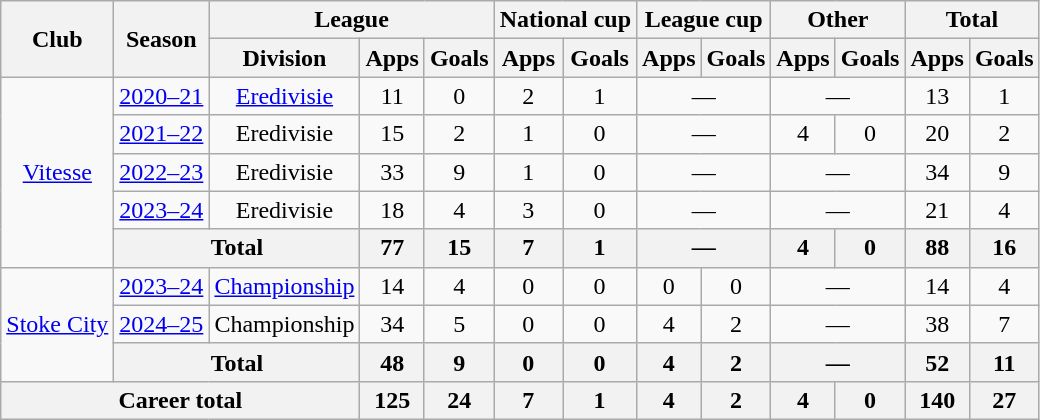<table class="wikitable" style="text-align:center">
<tr>
<th rowspan="2">Club</th>
<th rowspan="2">Season</th>
<th colspan="3">League</th>
<th colspan="2">National cup</th>
<th colspan="2">League cup</th>
<th colspan="2">Other</th>
<th colspan="2">Total</th>
</tr>
<tr>
<th>Division</th>
<th>Apps</th>
<th>Goals</th>
<th>Apps</th>
<th>Goals</th>
<th>Apps</th>
<th>Goals</th>
<th>Apps</th>
<th>Goals</th>
<th>Apps</th>
<th>Goals</th>
</tr>
<tr>
<td rowspan="5"><a href='#'>Vitesse</a></td>
<td><a href='#'>2020–21</a></td>
<td><a href='#'>Eredivisie</a></td>
<td>11</td>
<td>0</td>
<td>2</td>
<td>1</td>
<td colspan="2">—</td>
<td colspan="2">—</td>
<td>13</td>
<td>1</td>
</tr>
<tr>
<td><a href='#'>2021–22</a></td>
<td>Eredivisie</td>
<td>15</td>
<td>2</td>
<td>1</td>
<td>0</td>
<td colspan="2">—</td>
<td>4</td>
<td>0</td>
<td>20</td>
<td>2</td>
</tr>
<tr>
<td><a href='#'>2022–23</a></td>
<td>Eredivisie</td>
<td>33</td>
<td>9</td>
<td>1</td>
<td>0</td>
<td colspan="2">—</td>
<td colspan="2">—</td>
<td>34</td>
<td>9</td>
</tr>
<tr>
<td><a href='#'>2023–24</a></td>
<td>Eredivisie</td>
<td>18</td>
<td>4</td>
<td>3</td>
<td>0</td>
<td colspan="2">—</td>
<td colspan="2">—</td>
<td>21</td>
<td>4</td>
</tr>
<tr>
<th colspan="2">Total</th>
<th>77</th>
<th>15</th>
<th>7</th>
<th>1</th>
<th colspan="2">—</th>
<th>4</th>
<th>0</th>
<th>88</th>
<th>16</th>
</tr>
<tr>
<td rowspan=3><a href='#'>Stoke City</a></td>
<td><a href='#'>2023–24</a></td>
<td><a href='#'>Championship</a></td>
<td>14</td>
<td>4</td>
<td>0</td>
<td>0</td>
<td>0</td>
<td>0</td>
<td colspan="2">—</td>
<td>14</td>
<td>4</td>
</tr>
<tr>
<td><a href='#'>2024–25</a></td>
<td>Championship</td>
<td>34</td>
<td>5</td>
<td>0</td>
<td>0</td>
<td>4</td>
<td>2</td>
<td colspan="2">—</td>
<td>38</td>
<td>7</td>
</tr>
<tr>
<th colspan="2">Total</th>
<th>48</th>
<th>9</th>
<th>0</th>
<th>0</th>
<th>4</th>
<th>2</th>
<th colspan="2">—</th>
<th>52</th>
<th>11</th>
</tr>
<tr>
<th colspan="3">Career total</th>
<th>125</th>
<th>24</th>
<th>7</th>
<th>1</th>
<th>4</th>
<th>2</th>
<th>4</th>
<th>0</th>
<th>140</th>
<th>27</th>
</tr>
</table>
